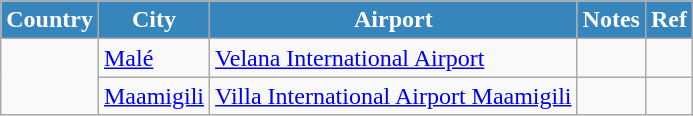<table class="wikitable sortable">
<tr>
<th style="background:#3685BC; color:white;">Country</th>
<th style="background:#3685BC; color:white;">City</th>
<th style="background:#3685BC; color:white;">Airport</th>
<th style="background:#3685BC; color:white;">Notes</th>
<th style="background:#3685BC; color:white;" class="unsortable">Ref</th>
</tr>
<tr>
<td rowspan="2"></td>
<td><a href='#'>Malé</a></td>
<td><a href='#'>Velana International Airport</a></td>
<td></td>
<td style="text-align:center"></td>
</tr>
<tr>
<td><a href='#'>Maamigili</a></td>
<td><a href='#'>Villa International Airport Maamigili</a></td>
<td></td>
<td style="text-align:center"></td>
</tr>
</table>
